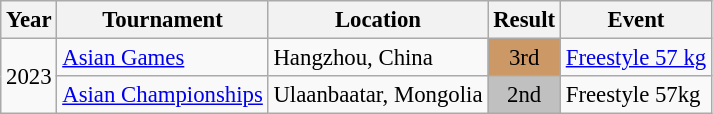<table class="wikitable" style="font-size:95%;">
<tr>
<th>Year</th>
<th>Tournament</th>
<th>Location</th>
<th>Result</th>
<th>Event</th>
</tr>
<tr>
<td rowspan="2">2023</td>
<td><a href='#'>Asian Games</a></td>
<td>Hangzhou, China</td>
<td align="center" bgcolor="cc9966">3rd</td>
<td><a href='#'>Freestyle 57 kg</a></td>
</tr>
<tr>
<td><a href='#'>Asian Championships</a></td>
<td>Ulaanbaatar, Mongolia</td>
<td align="center" bgcolor="silver">2nd</td>
<td>Freestyle 57kg</td>
</tr>
</table>
